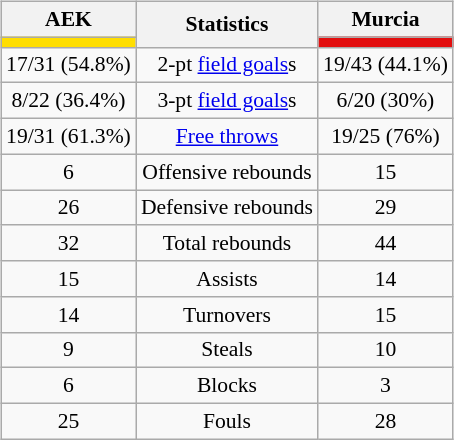<table style="width:100%;">
<tr>
<td valign=top align=right width=33%><br>













</td>
<td style="vertical-align:top; align:center; width:33%;"><br><table style="width:100%;">
<tr>
<td style="width=50%;"></td>
<td></td>
<td style="width=50%;"></td>
</tr>
</table>
<table class="wikitable" style="font-size:90%; text-align:center; margin:auto;" align=center>
<tr>
<th>AEK</th>
<th rowspan=2>Statistics</th>
<th>Murcia</th>
</tr>
<tr>
<td style="background:#FFDE00;"></td>
<td style="background:#e20e0e;"></td>
</tr>
<tr>
<td>17/31 (54.8%)</td>
<td>2-pt <a href='#'>field goals</a>s</td>
<td>19/43 (44.1%)</td>
</tr>
<tr>
<td>8/22 (36.4%)</td>
<td>3-pt <a href='#'>field goals</a>s</td>
<td>6/20 (30%)</td>
</tr>
<tr>
<td>19/31 (61.3%)</td>
<td><a href='#'>Free throws</a></td>
<td>19/25 (76%)</td>
</tr>
<tr>
<td>6</td>
<td>Offensive rebounds</td>
<td>15</td>
</tr>
<tr>
<td>26</td>
<td>Defensive rebounds</td>
<td>29</td>
</tr>
<tr>
<td>32</td>
<td>Total rebounds</td>
<td>44</td>
</tr>
<tr>
<td>15</td>
<td>Assists</td>
<td>14</td>
</tr>
<tr>
<td>14</td>
<td>Turnovers</td>
<td>15</td>
</tr>
<tr>
<td>9</td>
<td>Steals</td>
<td>10</td>
</tr>
<tr>
<td>6</td>
<td>Blocks</td>
<td>3</td>
</tr>
<tr>
<td>25</td>
<td>Fouls</td>
<td>28</td>
</tr>
</table>
</td>
<td style="vertical-align:top; align:left; width:33%;"><br>













</td>
</tr>
</table>
